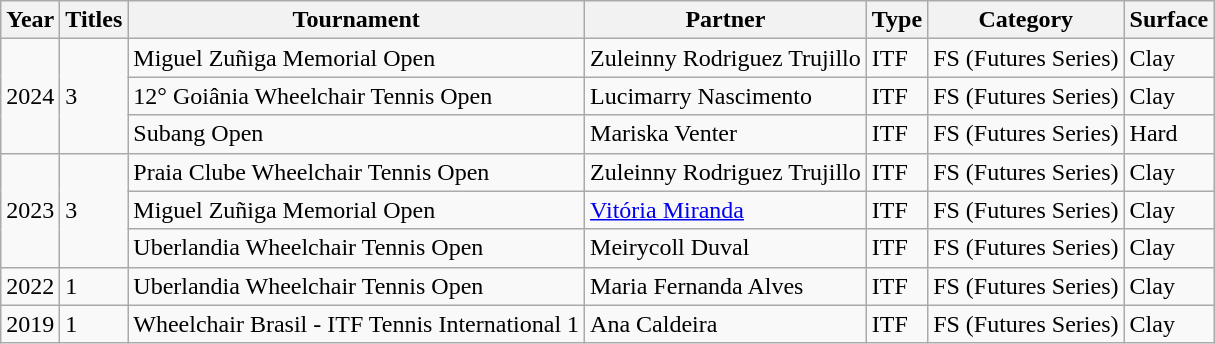<table class="wikitable">
<tr>
<th>Year</th>
<th>Titles</th>
<th>Tournament</th>
<th>Partner</th>
<th>Type</th>
<th>Category</th>
<th>Surface</th>
</tr>
<tr>
<td rowspan="3">2024</td>
<td rowspan="3">3</td>
<td>Miguel Zuñiga Memorial Open</td>
<td>Zuleinny Rodriguez Trujillo</td>
<td>ITF</td>
<td>FS (Futures Series)</td>
<td>Clay</td>
</tr>
<tr>
<td>12° Goiânia Wheelchair Tennis Open</td>
<td>Lucimarry Nascimento</td>
<td>ITF</td>
<td>FS (Futures Series)</td>
<td>Clay</td>
</tr>
<tr>
<td>Subang Open</td>
<td>Mariska Venter</td>
<td>ITF</td>
<td>FS (Futures Series)</td>
<td>Hard</td>
</tr>
<tr>
<td rowspan="3">2023</td>
<td rowspan="3">3</td>
<td>Praia Clube Wheelchair Tennis Open</td>
<td>Zuleinny Rodriguez Trujillo</td>
<td>ITF</td>
<td>FS (Futures Series)</td>
<td>Clay</td>
</tr>
<tr>
<td>Miguel Zuñiga Memorial Open</td>
<td><a href='#'>Vitória Miranda</a></td>
<td>ITF</td>
<td>FS (Futures Series)</td>
<td>Clay</td>
</tr>
<tr>
<td>Uberlandia Wheelchair Tennis Open</td>
<td>Meirycoll Duval</td>
<td>ITF</td>
<td>FS (Futures Series)</td>
<td>Clay</td>
</tr>
<tr>
<td>2022</td>
<td>1</td>
<td>Uberlandia Wheelchair Tennis Open</td>
<td>Maria Fernanda Alves</td>
<td>ITF</td>
<td>FS (Futures Series)</td>
<td>Clay</td>
</tr>
<tr>
<td>2019</td>
<td>1</td>
<td>Wheelchair Brasil - ITF Tennis International 1</td>
<td>Ana Caldeira</td>
<td>ITF</td>
<td>FS (Futures Series)</td>
<td>Clay</td>
</tr>
</table>
